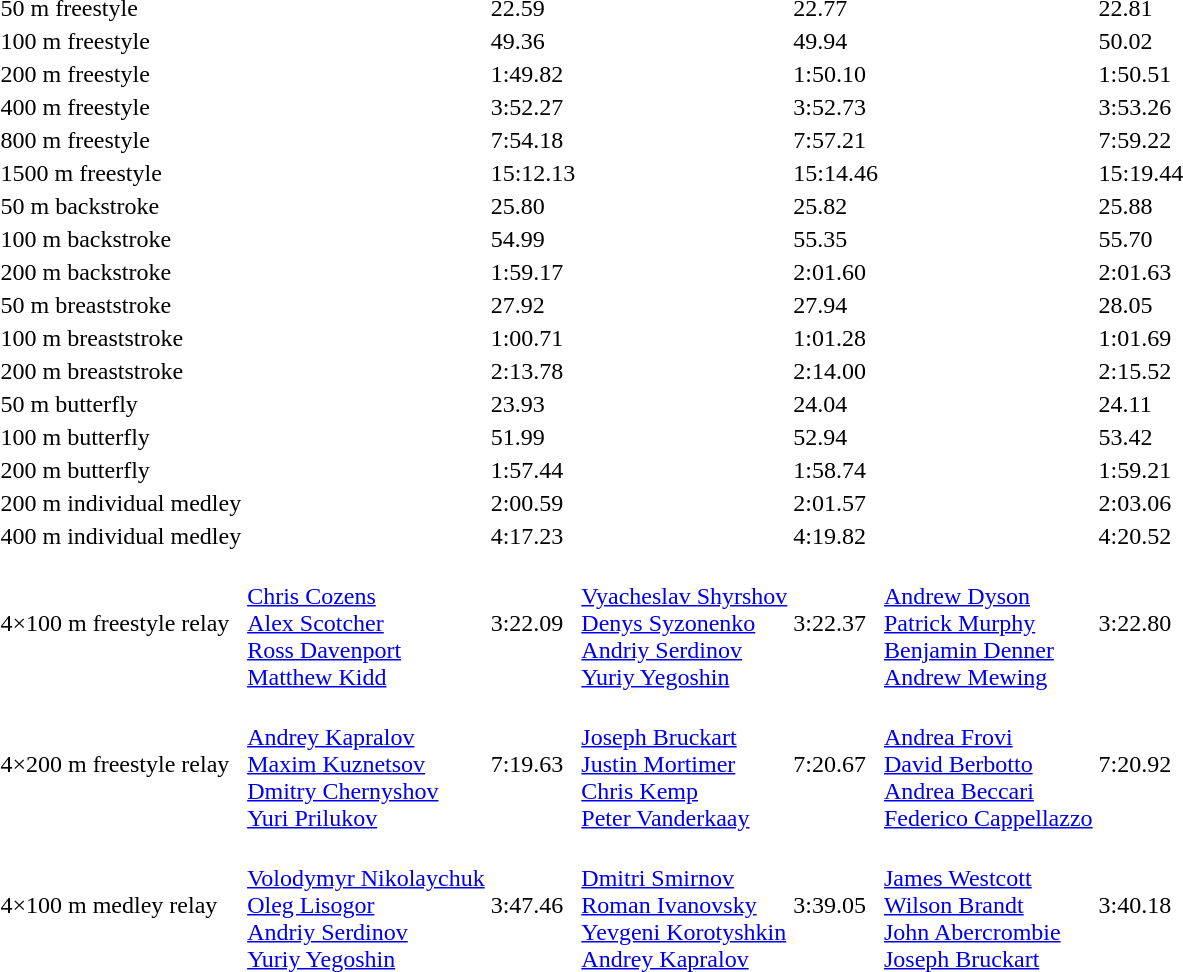<table>
<tr>
<td>50 m freestyle</td>
<td></td>
<td>22.59</td>
<td></td>
<td>22.77</td>
<td></td>
<td>22.81</td>
</tr>
<tr>
<td>100 m freestyle</td>
<td></td>
<td>49.36</td>
<td></td>
<td>49.94</td>
<td></td>
<td>50.02</td>
</tr>
<tr>
<td>200 m freestyle</td>
<td></td>
<td>1:49.82</td>
<td></td>
<td>1:50.10</td>
<td></td>
<td>1:50.51</td>
</tr>
<tr>
<td>400 m freestyle</td>
<td></td>
<td>3:52.27</td>
<td></td>
<td>3:52.73</td>
<td></td>
<td>3:53.26</td>
</tr>
<tr>
<td>800 m freestyle</td>
<td></td>
<td>7:54.18</td>
<td></td>
<td>7:57.21</td>
<td></td>
<td>7:59.22</td>
</tr>
<tr>
<td>1500 m freestyle</td>
<td></td>
<td>15:12.13</td>
<td></td>
<td>15:14.46</td>
<td></td>
<td>15:19.44</td>
</tr>
<tr>
<td>50 m backstroke</td>
<td></td>
<td>25.80</td>
<td></td>
<td>25.82</td>
<td></td>
<td>25.88</td>
</tr>
<tr>
<td>100 m backstroke</td>
<td></td>
<td>54.99</td>
<td></td>
<td>55.35</td>
<td></td>
<td>55.70</td>
</tr>
<tr>
<td>200 m backstroke</td>
<td></td>
<td>1:59.17</td>
<td></td>
<td>2:01.60</td>
<td></td>
<td>2:01.63</td>
</tr>
<tr>
<td>50 m breaststroke</td>
<td></td>
<td>27.92</td>
<td></td>
<td>27.94</td>
<td></td>
<td>28.05</td>
</tr>
<tr>
<td>100 m breaststroke</td>
<td></td>
<td>1:00.71</td>
<td></td>
<td>1:01.28</td>
<td></td>
<td>1:01.69</td>
</tr>
<tr>
<td>200 m breaststroke</td>
<td></td>
<td>2:13.78</td>
<td></td>
<td>2:14.00</td>
<td></td>
<td>2:15.52</td>
</tr>
<tr>
<td>50 m butterfly</td>
<td></td>
<td>23.93</td>
<td></td>
<td>24.04</td>
<td></td>
<td>24.11</td>
</tr>
<tr>
<td>100 m butterfly</td>
<td></td>
<td>51.99</td>
<td></td>
<td>52.94</td>
<td></td>
<td>53.42</td>
</tr>
<tr>
<td>200 m butterfly</td>
<td></td>
<td>1:57.44</td>
<td></td>
<td>1:58.74</td>
<td></td>
<td>1:59.21</td>
</tr>
<tr>
<td>200 m individual medley</td>
<td></td>
<td>2:00.59</td>
<td></td>
<td>2:01.57</td>
<td></td>
<td>2:03.06</td>
</tr>
<tr>
<td>400 m individual medley</td>
<td></td>
<td>4:17.23</td>
<td></td>
<td>4:19.82</td>
<td></td>
<td>4:20.52</td>
</tr>
<tr>
<td>4×100 m freestyle relay</td>
<td><br><a href='#'>Chris Cozens</a><br><a href='#'>Alex Scotcher</a><br><a href='#'>Ross Davenport</a><br><a href='#'>Matthew Kidd</a></td>
<td>3:22.09</td>
<td><br><a href='#'>Vyacheslav Shyrshov</a><br><a href='#'>Denys Syzonenko</a><br><a href='#'>Andriy Serdinov</a><br><a href='#'>Yuriy Yegoshin</a></td>
<td>3:22.37</td>
<td><br><a href='#'>Andrew Dyson</a><br><a href='#'>Patrick Murphy</a><br><a href='#'>Benjamin Denner</a><br><a href='#'>Andrew Mewing</a></td>
<td>3:22.80</td>
</tr>
<tr>
<td>4×200 m freestyle relay</td>
<td><br><a href='#'>Andrey Kapralov</a><br><a href='#'>Maxim Kuznetsov</a><br><a href='#'>Dmitry Chernyshov</a><br><a href='#'>Yuri Prilukov</a></td>
<td>7:19.63</td>
<td><br><a href='#'>Joseph Bruckart</a><br><a href='#'>Justin Mortimer</a><br><a href='#'>Chris Kemp</a><br><a href='#'>Peter Vanderkaay</a></td>
<td>7:20.67</td>
<td><br><a href='#'>Andrea Frovi</a><br><a href='#'>David Berbotto</a><br><a href='#'>Andrea Beccari</a><br><a href='#'>Federico Cappellazzo</a></td>
<td>7:20.92</td>
</tr>
<tr>
<td>4×100 m medley relay</td>
<td><br><a href='#'>Volodymyr Nikolaychuk</a><br><a href='#'>Oleg Lisogor</a><br><a href='#'>Andriy Serdinov</a><br><a href='#'>Yuriy Yegoshin</a></td>
<td>3:47.46</td>
<td><br><a href='#'>Dmitri Smirnov</a><br><a href='#'>Roman Ivanovsky</a><br><a href='#'>Yevgeni Korotyshkin</a><br><a href='#'>Andrey Kapralov</a></td>
<td>3:39.05</td>
<td><br><a href='#'>James Westcott</a><br><a href='#'>Wilson Brandt</a><br><a href='#'>John Abercrombie</a><br><a href='#'>Joseph Bruckart</a></td>
<td>3:40.18</td>
</tr>
</table>
